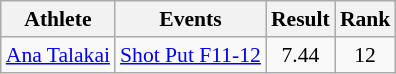<table class=wikitable style="font-size:90%">
<tr align=center>
<th>Athlete</th>
<th>Events</th>
<th>Result</th>
<th>Rank</th>
</tr>
<tr align=center>
<td align=left><a href='#'>Ana Talakai</a></td>
<td align=left><a href='#'>Shot Put F11-12</a></td>
<td>7.44</td>
<td>12</td>
</tr>
</table>
